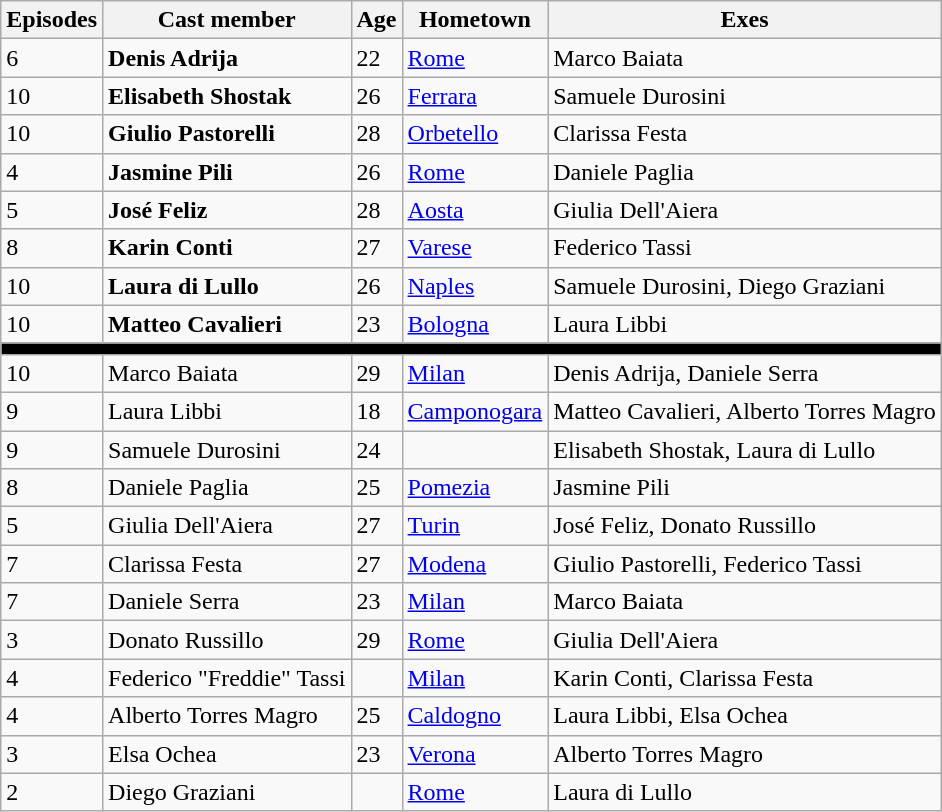<table class="wikitable sortable">
<tr>
<th>Episodes</th>
<th>Cast member</th>
<th>Age</th>
<th>Hometown</th>
<th>Exes</th>
</tr>
<tr>
<td>6</td>
<td><strong>Denis Adrija</strong></td>
<td>22</td>
<td><a href='#'>Rome</a></td>
<td>Marco Baiata</td>
</tr>
<tr>
<td>10</td>
<td nowrap><strong>Elisabeth Shostak</strong></td>
<td>26</td>
<td><a href='#'>Ferrara</a></td>
<td>Samuele Durosini</td>
</tr>
<tr>
<td>10</td>
<td><strong>Giulio Pastorelli</strong></td>
<td>28</td>
<td><a href='#'>Orbetello</a></td>
<td>Clarissa Festa</td>
</tr>
<tr>
<td>4</td>
<td><strong>Jasmine Pili</strong></td>
<td>26</td>
<td><a href='#'>Rome</a></td>
<td>Daniele Paglia</td>
</tr>
<tr>
<td>5</td>
<td><strong>José Feliz</strong></td>
<td>28</td>
<td><a href='#'>Aosta</a></td>
<td>Giulia Dell'Aiera</td>
</tr>
<tr>
<td>8</td>
<td><strong>Karin Conti</strong></td>
<td>27</td>
<td><a href='#'>Varese</a></td>
<td>Federico Tassi</td>
</tr>
<tr>
<td>10</td>
<td><strong>Laura di Lullo</strong></td>
<td>26</td>
<td><a href='#'>Naples</a></td>
<td>Samuele Durosini, Diego Graziani</td>
</tr>
<tr>
<td>10</td>
<td><strong>Matteo Cavalieri</strong></td>
<td>23</td>
<td><a href='#'>Bologna</a></td>
<td>Laura Libbi</td>
</tr>
<tr>
<th colspan="5" style="background:#000;"></th>
</tr>
<tr>
<td>10</td>
<td>Marco Baiata</td>
<td>29</td>
<td><a href='#'>Milan</a></td>
<td>Denis Adrija, Daniele Serra</td>
</tr>
<tr>
<td>9</td>
<td>Laura Libbi</td>
<td>18</td>
<td><a href='#'>Camponogara</a></td>
<td>Matteo Cavalieri, Alberto Torres Magro</td>
</tr>
<tr>
<td>9</td>
<td>Samuele Durosini</td>
<td>24</td>
<td></td>
<td>Elisabeth Shostak, Laura di Lullo</td>
</tr>
<tr>
<td>8</td>
<td>Daniele Paglia</td>
<td>25</td>
<td><a href='#'>Pomezia</a></td>
<td>Jasmine Pili</td>
</tr>
<tr>
<td>5</td>
<td>Giulia Dell'Aiera</td>
<td>27</td>
<td><a href='#'>Turin</a></td>
<td>José Feliz, Donato Russillo</td>
</tr>
<tr>
<td>7</td>
<td>Clarissa Festa</td>
<td>27</td>
<td><a href='#'>Modena</a></td>
<td>Giulio Pastorelli, Federico Tassi</td>
</tr>
<tr>
<td>7</td>
<td>Daniele Serra</td>
<td>23</td>
<td><a href='#'>Milan</a></td>
<td>Marco Baiata</td>
</tr>
<tr>
<td>3</td>
<td>Donato Russillo</td>
<td>29</td>
<td><a href='#'>Rome</a></td>
<td>Giulia Dell'Aiera</td>
</tr>
<tr>
<td>4</td>
<td>Federico "Freddie" Tassi</td>
<td></td>
<td><a href='#'>Milan</a></td>
<td>Karin Conti, Clarissa Festa</td>
</tr>
<tr>
<td>4</td>
<td>Alberto Torres Magro</td>
<td>25</td>
<td><a href='#'>Caldogno</a></td>
<td>Laura Libbi, Elsa Ochea</td>
</tr>
<tr>
<td>3</td>
<td>Elsa Ochea</td>
<td>23</td>
<td><a href='#'>Verona</a></td>
<td>Alberto Torres Magro</td>
</tr>
<tr>
<td>2</td>
<td>Diego Graziani</td>
<td></td>
<td><a href='#'>Rome</a></td>
<td>Laura di Lullo</td>
</tr>
</table>
